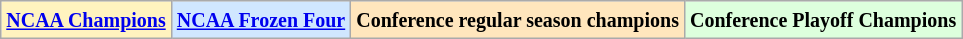<table class="wikitable">
<tr>
<td bgcolor="#FFF3BF"><small><strong><a href='#'>NCAA Champions</a></strong></small></td>
<td bgcolor="#D0E7FF"><small><strong><a href='#'>NCAA Frozen Four</a></strong></small></td>
<td bgcolor="#FFE6BD"><small><strong>Conference regular season champions</strong></small></td>
<td bgcolor="#ddffdd"><small><strong>Conference Playoff Champions</strong></small></td>
</tr>
</table>
